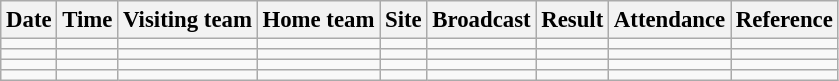<table class="wikitable" style="font-size:95%;">
<tr>
<th>Date</th>
<th>Time</th>
<th>Visiting team</th>
<th>Home team</th>
<th>Site</th>
<th>Broadcast</th>
<th>Result</th>
<th>Attendance</th>
<th class="unsortable">Reference</th>
</tr>
<tr>
<td></td>
<td></td>
<td></td>
<td></td>
<td></td>
<td></td>
<td></td>
<td></td>
<td></td>
</tr>
<tr>
<td></td>
<td></td>
<td></td>
<td></td>
<td></td>
<td></td>
<td></td>
<td></td>
<td></td>
</tr>
<tr>
<td></td>
<td></td>
<td></td>
<td></td>
<td></td>
<td></td>
<td></td>
<td></td>
<td></td>
</tr>
<tr>
<td></td>
<td></td>
<td></td>
<td></td>
<td></td>
<td></td>
<td></td>
<td></td>
<td></td>
</tr>
</table>
